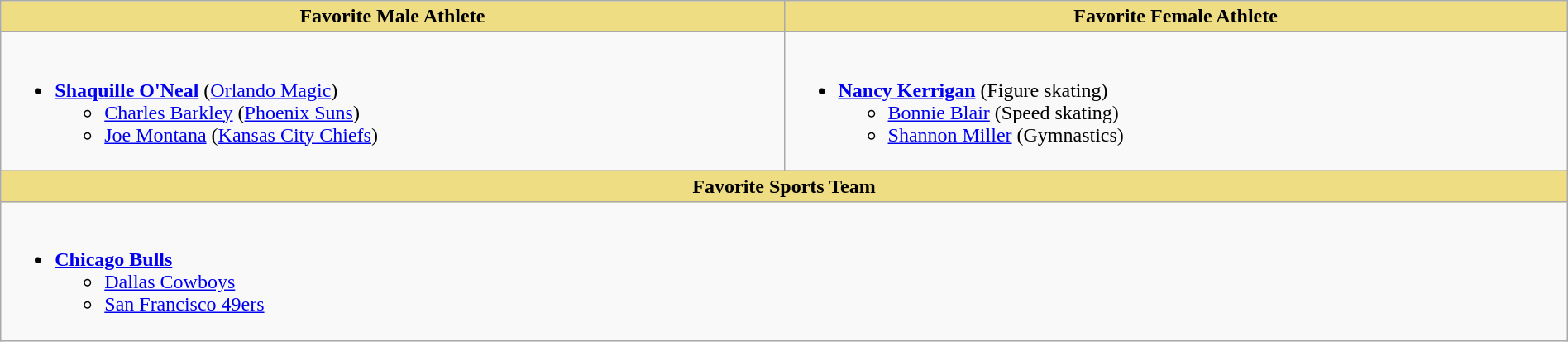<table class="wikitable" style="width:100%">
<tr>
<th style="background:#EEDD82; width:50%">Favorite Male Athlete</th>
<th style="background:#EEDD82; width:50%">Favorite Female Athlete</th>
</tr>
<tr>
<td valign="top"><br><ul><li><strong><a href='#'>Shaquille O'Neal</a></strong> (<a href='#'>Orlando Magic</a>)<ul><li><a href='#'>Charles Barkley</a> (<a href='#'>Phoenix Suns</a>)</li><li><a href='#'>Joe Montana</a> (<a href='#'>Kansas City Chiefs</a>)</li></ul></li></ul></td>
<td valign="top"><br><ul><li><strong><a href='#'>Nancy Kerrigan</a></strong> (Figure skating)<ul><li><a href='#'>Bonnie Blair</a> (Speed skating)</li><li><a href='#'>Shannon Miller</a> (Gymnastics)</li></ul></li></ul></td>
</tr>
<tr>
<th style="background:#EEDD82;" colspan="2">Favorite Sports Team</th>
</tr>
<tr>
<td colspan="2" valign="top"><br><ul><li><strong><a href='#'>Chicago Bulls</a></strong><ul><li><a href='#'>Dallas Cowboys</a></li><li><a href='#'>San Francisco 49ers</a></li></ul></li></ul></td>
</tr>
</table>
